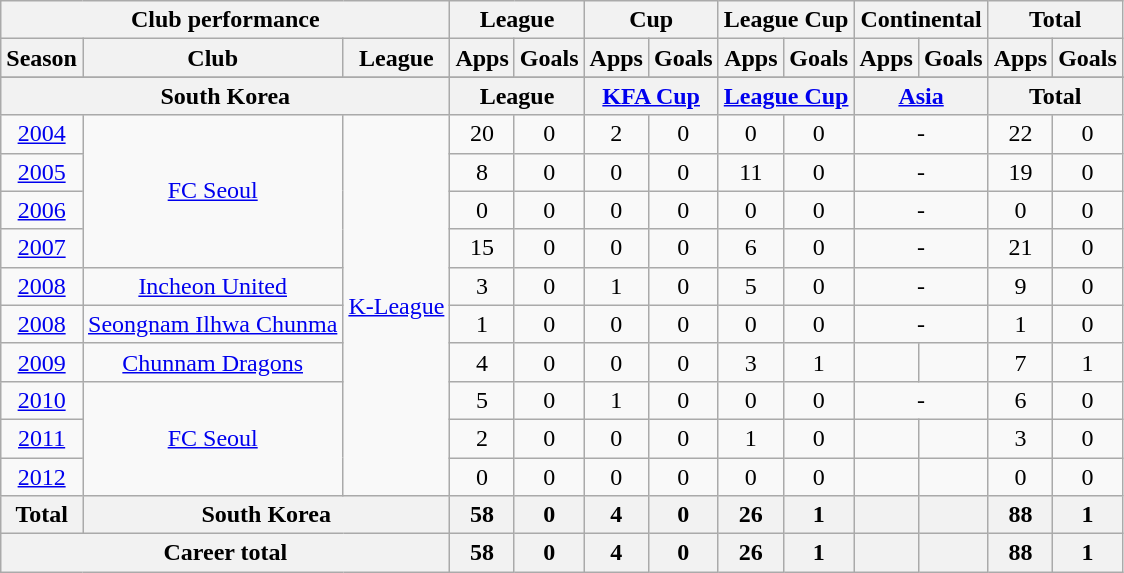<table class="wikitable" style="text-align:center">
<tr>
<th colspan=3>Club performance</th>
<th colspan=2>League</th>
<th colspan=2>Cup</th>
<th colspan=2>League Cup</th>
<th colspan=2>Continental</th>
<th colspan=2>Total</th>
</tr>
<tr>
<th>Season</th>
<th>Club</th>
<th>League</th>
<th>Apps</th>
<th>Goals</th>
<th>Apps</th>
<th>Goals</th>
<th>Apps</th>
<th>Goals</th>
<th>Apps</th>
<th>Goals</th>
<th>Apps</th>
<th>Goals</th>
</tr>
<tr>
</tr>
<tr>
<th colspan=3>South Korea</th>
<th colspan=2>League</th>
<th colspan=2><a href='#'>KFA Cup</a></th>
<th colspan=2><a href='#'>League Cup</a></th>
<th colspan=2><a href='#'>Asia</a></th>
<th colspan=2>Total</th>
</tr>
<tr>
<td><a href='#'>2004</a></td>
<td rowspan="4"><a href='#'>FC Seoul</a></td>
<td rowspan="10"><a href='#'>K-League</a></td>
<td>20</td>
<td>0</td>
<td>2</td>
<td>0</td>
<td>0</td>
<td>0</td>
<td colspan="2">-</td>
<td>22</td>
<td>0</td>
</tr>
<tr>
<td><a href='#'>2005</a></td>
<td>8</td>
<td>0</td>
<td>0</td>
<td>0</td>
<td>11</td>
<td>0</td>
<td colspan="2">-</td>
<td>19</td>
<td>0</td>
</tr>
<tr>
<td><a href='#'>2006</a></td>
<td>0</td>
<td>0</td>
<td>0</td>
<td>0</td>
<td>0</td>
<td>0</td>
<td colspan="2">-</td>
<td>0</td>
<td>0</td>
</tr>
<tr>
<td><a href='#'>2007</a></td>
<td>15</td>
<td>0</td>
<td>0</td>
<td>0</td>
<td>6</td>
<td>0</td>
<td colspan="2">-</td>
<td>21</td>
<td>0</td>
</tr>
<tr>
<td><a href='#'>2008</a></td>
<td><a href='#'>Incheon United</a></td>
<td>3</td>
<td>0</td>
<td>1</td>
<td>0</td>
<td>5</td>
<td>0</td>
<td colspan="2">-</td>
<td>9</td>
<td>0</td>
</tr>
<tr>
<td><a href='#'>2008</a></td>
<td><a href='#'>Seongnam Ilhwa Chunma</a></td>
<td>1</td>
<td>0</td>
<td>0</td>
<td>0</td>
<td>0</td>
<td>0</td>
<td colspan="2">-</td>
<td>1</td>
<td>0</td>
</tr>
<tr>
<td><a href='#'>2009</a></td>
<td><a href='#'>Chunnam Dragons</a></td>
<td>4</td>
<td>0</td>
<td>0</td>
<td>0</td>
<td>3</td>
<td>1</td>
<td></td>
<td></td>
<td>7</td>
<td>1</td>
</tr>
<tr>
<td><a href='#'>2010</a></td>
<td rowspan="3"><a href='#'>FC Seoul</a></td>
<td>5</td>
<td>0</td>
<td>1</td>
<td>0</td>
<td>0</td>
<td>0</td>
<td colspan="2">-</td>
<td>6</td>
<td>0</td>
</tr>
<tr>
<td><a href='#'>2011</a></td>
<td>2</td>
<td>0</td>
<td>0</td>
<td>0</td>
<td>1</td>
<td>0</td>
<td></td>
<td></td>
<td>3</td>
<td>0</td>
</tr>
<tr>
<td><a href='#'>2012</a></td>
<td>0</td>
<td>0</td>
<td>0</td>
<td>0</td>
<td>0</td>
<td>0</td>
<td></td>
<td></td>
<td>0</td>
<td>0</td>
</tr>
<tr>
<th rowspan=1>Total</th>
<th colspan=2>South Korea</th>
<th>58</th>
<th>0</th>
<th>4</th>
<th>0</th>
<th>26</th>
<th>1</th>
<th></th>
<th></th>
<th>88</th>
<th>1</th>
</tr>
<tr>
<th colspan=3>Career total</th>
<th>58</th>
<th>0</th>
<th>4</th>
<th>0</th>
<th>26</th>
<th>1</th>
<th></th>
<th></th>
<th>88</th>
<th>1</th>
</tr>
</table>
